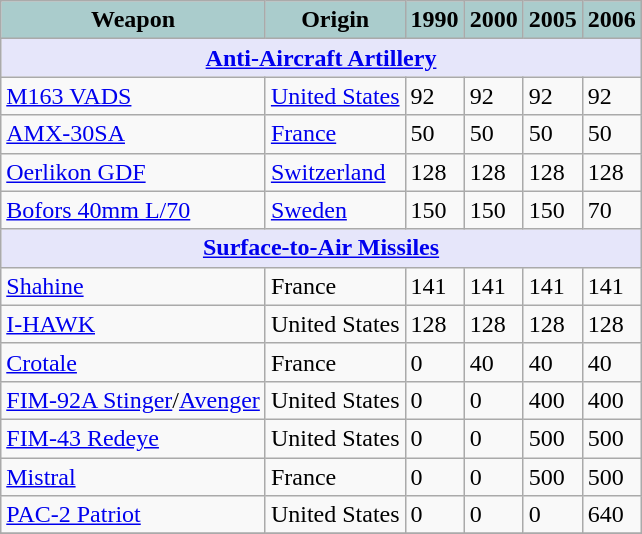<table class="wikitable">
<tr>
<th style="text-align:center; background:#acc;">Weapon</th>
<th style="text-align: center; background:#acc;">Origin</th>
<th style="text-align:left; background:#acc;">1990</th>
<th style="text-align:center; background:#acc;">2000</th>
<th style="text-align: center; background:#acc;">2005</th>
<th style="text-align: center; background:#acc;">2006</th>
</tr>
<tr>
<th style="align: center; background: lavender;" colspan="7"><a href='#'>Anti-Aircraft Artillery</a></th>
</tr>
<tr>
<td><a href='#'>M163 VADS</a></td>
<td><a href='#'>United States</a></td>
<td>92</td>
<td>92</td>
<td>92</td>
<td>92</td>
</tr>
<tr>
<td><a href='#'>AMX-30SA</a></td>
<td><a href='#'>France</a></td>
<td>50</td>
<td>50</td>
<td>50</td>
<td>50</td>
</tr>
<tr>
<td><a href='#'>Oerlikon GDF</a></td>
<td><a href='#'>Switzerland</a></td>
<td>128</td>
<td>128</td>
<td>128</td>
<td>128</td>
</tr>
<tr>
<td><a href='#'>Bofors 40mm L/70</a></td>
<td><a href='#'>Sweden</a></td>
<td>150</td>
<td>150</td>
<td>150</td>
<td>70</td>
</tr>
<tr>
<th style="align: center; background: lavender;" colspan="7"><a href='#'>Surface-to-Air Missiles</a></th>
</tr>
<tr>
<td><a href='#'>Shahine</a></td>
<td>France</td>
<td>141</td>
<td>141</td>
<td>141</td>
<td>141</td>
</tr>
<tr>
<td><a href='#'>I-HAWK</a></td>
<td>United States</td>
<td>128</td>
<td>128</td>
<td>128</td>
<td>128</td>
</tr>
<tr>
<td><a href='#'>Crotale</a></td>
<td>France</td>
<td>0</td>
<td>40</td>
<td>40</td>
<td>40</td>
</tr>
<tr>
<td><a href='#'>FIM-92A Stinger</a>/<a href='#'>Avenger</a></td>
<td>United States</td>
<td>0</td>
<td>0</td>
<td>400</td>
<td>400</td>
</tr>
<tr>
<td><a href='#'>FIM-43 Redeye</a></td>
<td>United States</td>
<td>0</td>
<td>0</td>
<td>500</td>
<td>500</td>
</tr>
<tr>
<td><a href='#'>Mistral</a></td>
<td>France</td>
<td>0</td>
<td>0</td>
<td>500</td>
<td>500</td>
</tr>
<tr>
<td><a href='#'>PAC-2 Patriot</a></td>
<td>United States</td>
<td>0</td>
<td>0</td>
<td>0</td>
<td>640</td>
</tr>
<tr>
</tr>
</table>
